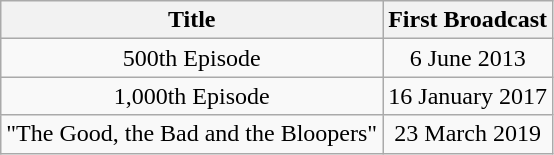<table class="wikitable" style="text-align:center;">
<tr>
<th>Title</th>
<th>First Broadcast</th>
</tr>
<tr>
<td>500th Episode</td>
<td>6 June 2013</td>
</tr>
<tr>
<td>1,000th Episode</td>
<td>16 January 2017</td>
</tr>
<tr>
<td>"The Good, the Bad and the Bloopers"</td>
<td>23 March 2019</td>
</tr>
</table>
